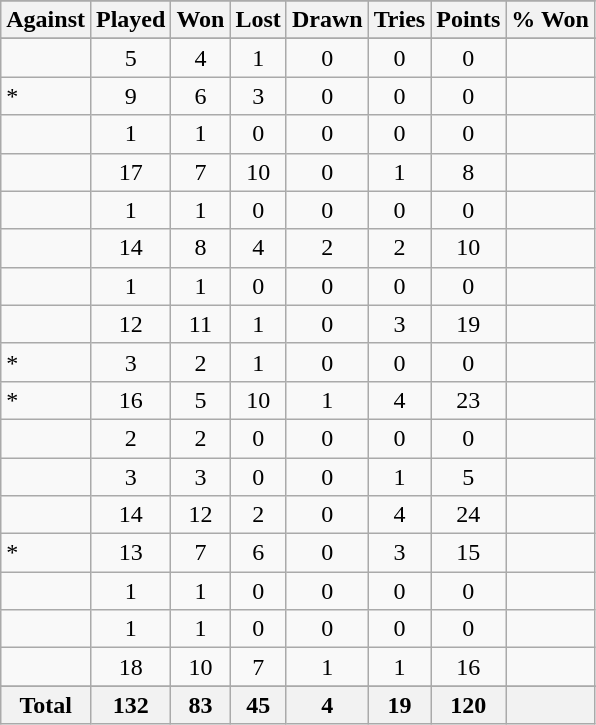<table class="sortable wikitable" style="text-align: center;">
<tr>
</tr>
<tr>
<th>Against</th>
<th>Played</th>
<th>Won</th>
<th>Lost</th>
<th>Drawn</th>
<th>Tries</th>
<th>Points</th>
<th>% Won</th>
</tr>
<tr bgcolor="#d0ffd0" align="center">
</tr>
<tr>
<td align="left"></td>
<td>5</td>
<td>4</td>
<td>1</td>
<td>0</td>
<td>0</td>
<td>0</td>
<td></td>
</tr>
<tr>
<td align="left">*</td>
<td>9</td>
<td>6</td>
<td>3</td>
<td>0</td>
<td>0</td>
<td>0</td>
<td></td>
</tr>
<tr>
<td align="left"></td>
<td>1</td>
<td>1</td>
<td>0</td>
<td>0</td>
<td>0</td>
<td>0</td>
<td></td>
</tr>
<tr>
<td align="left"></td>
<td>17</td>
<td>7</td>
<td>10</td>
<td>0</td>
<td>1</td>
<td>8</td>
<td></td>
</tr>
<tr>
<td align="left"></td>
<td>1</td>
<td>1</td>
<td>0</td>
<td>0</td>
<td>0</td>
<td>0</td>
<td></td>
</tr>
<tr>
<td align="left"></td>
<td>14</td>
<td>8</td>
<td>4</td>
<td>2</td>
<td>2</td>
<td>10</td>
<td></td>
</tr>
<tr>
<td align="left"></td>
<td>1</td>
<td>1</td>
<td>0</td>
<td>0</td>
<td>0</td>
<td>0</td>
<td></td>
</tr>
<tr>
<td align="left"></td>
<td>12</td>
<td>11</td>
<td>1</td>
<td>0</td>
<td>3</td>
<td>19</td>
<td></td>
</tr>
<tr>
<td align="left">*</td>
<td>3</td>
<td>2</td>
<td>1</td>
<td>0</td>
<td>0</td>
<td>0</td>
<td></td>
</tr>
<tr>
<td align="left">*</td>
<td>16</td>
<td>5</td>
<td>10</td>
<td>1</td>
<td>4</td>
<td>23</td>
<td></td>
</tr>
<tr>
<td align="left"></td>
<td>2</td>
<td>2</td>
<td>0</td>
<td>0</td>
<td>0</td>
<td>0</td>
<td></td>
</tr>
<tr>
<td align="left"></td>
<td>3</td>
<td>3</td>
<td>0</td>
<td>0</td>
<td>1</td>
<td>5</td>
<td></td>
</tr>
<tr>
<td align="left"></td>
<td>14</td>
<td>12</td>
<td>2</td>
<td>0</td>
<td>4</td>
<td>24</td>
<td></td>
</tr>
<tr>
<td align="left">*</td>
<td>13</td>
<td>7</td>
<td>6</td>
<td>0</td>
<td>3</td>
<td>15</td>
<td></td>
</tr>
<tr>
<td align="left"></td>
<td>1</td>
<td>1</td>
<td>0</td>
<td>0</td>
<td>0</td>
<td>0</td>
<td></td>
</tr>
<tr>
<td align="left"></td>
<td>1</td>
<td>1</td>
<td>0</td>
<td>0</td>
<td>0</td>
<td>0</td>
<td></td>
</tr>
<tr>
<td align="left"></td>
<td>18</td>
<td>10</td>
<td>7</td>
<td>1</td>
<td>1</td>
<td>16</td>
<td></td>
</tr>
<tr>
</tr>
<tr class="sortbottom">
<th>Total</th>
<th>132</th>
<th>83</th>
<th>45</th>
<th>4</th>
<th>19</th>
<th>120</th>
<th></th>
</tr>
</table>
